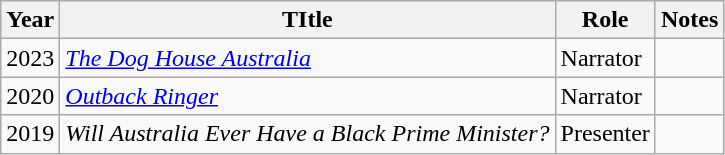<table class="wikitable sortable">
<tr>
<th>Year</th>
<th>TItle</th>
<th>Role</th>
<th>Notes</th>
</tr>
<tr>
<td>2023</td>
<td><em><a href='#'>The Dog House Australia</a></em></td>
<td>Narrator</td>
<td></td>
</tr>
<tr>
<td>2020</td>
<td><em><a href='#'>Outback Ringer</a></em></td>
<td>Narrator</td>
<td></td>
</tr>
<tr>
<td>2019</td>
<td><em>Will Australia Ever Have a Black Prime Minister?</em></td>
<td>Presenter</td>
<td></td>
</tr>
</table>
